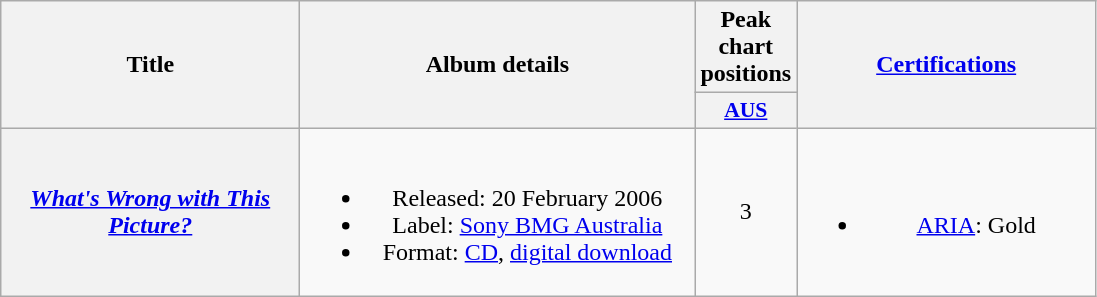<table class="wikitable plainrowheaders" style="text-align:center;" border="1">
<tr>
<th scope="col" rowspan="2" style="width:12em;">Title</th>
<th scope="col" rowspan="2" style="width:16em;">Album details</th>
<th scope="col" colspan="1">Peak chart positions</th>
<th scope="col" rowspan="2" style="width:12em;"><a href='#'>Certifications</a></th>
</tr>
<tr>
<th scope="col" style="width:2.2em;font-size:90%;"><a href='#'>AUS</a><br></th>
</tr>
<tr>
<th scope="row"><em><a href='#'>What's Wrong with This Picture?</a></em></th>
<td><br><ul><li>Released: 20 February 2006</li><li>Label: <a href='#'>Sony BMG Australia</a></li><li>Format: <a href='#'>CD</a>, <a href='#'>digital download</a></li></ul></td>
<td>3</td>
<td><br><ul><li><a href='#'>ARIA</a>: Gold</li></ul></td>
</tr>
</table>
